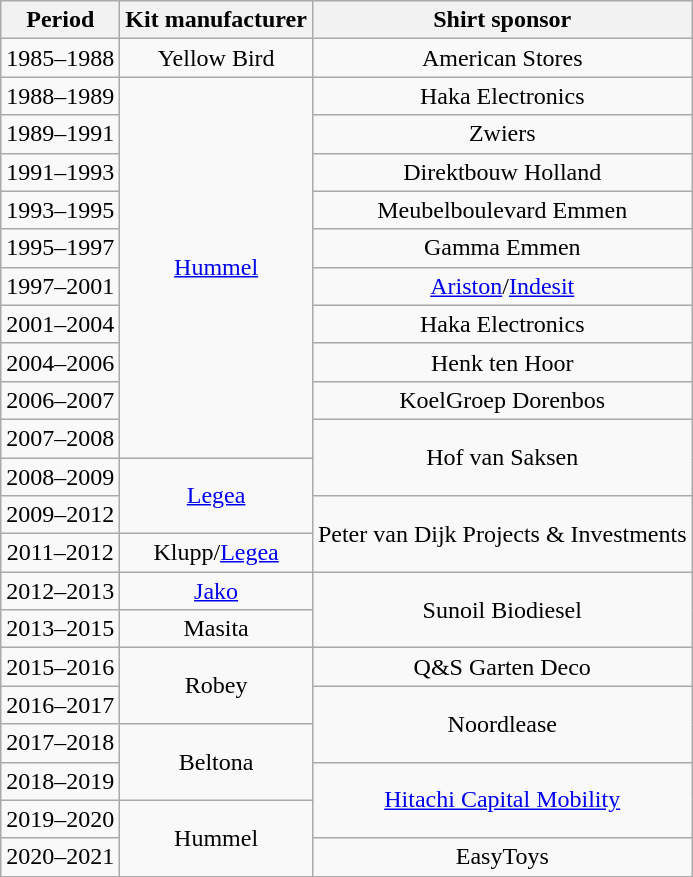<table class="wikitable" style="text-align: center">
<tr>
<th>Period</th>
<th>Kit manufacturer</th>
<th>Shirt sponsor</th>
</tr>
<tr>
<td>1985–1988</td>
<td>Yellow Bird</td>
<td>American Stores</td>
</tr>
<tr>
<td>1988–1989</td>
<td rowspan=10><a href='#'>Hummel</a></td>
<td>Haka Electronics</td>
</tr>
<tr>
<td>1989–1991</td>
<td>Zwiers</td>
</tr>
<tr>
<td>1991–1993</td>
<td>Direktbouw Holland</td>
</tr>
<tr>
<td>1993–1995</td>
<td>Meubelboulevard Emmen</td>
</tr>
<tr>
<td>1995–1997</td>
<td>Gamma Emmen</td>
</tr>
<tr>
<td>1997–2001</td>
<td><a href='#'>Ariston</a>/<a href='#'>Indesit</a></td>
</tr>
<tr>
<td>2001–2004</td>
<td>Haka Electronics</td>
</tr>
<tr>
<td>2004–2006</td>
<td>Henk ten Hoor</td>
</tr>
<tr>
<td>2006–2007</td>
<td>KoelGroep Dorenbos</td>
</tr>
<tr>
<td>2007–2008</td>
<td rowspan=2>Hof van Saksen</td>
</tr>
<tr>
<td>2008–2009</td>
<td rowspan=2><a href='#'>Legea</a></td>
</tr>
<tr>
<td>2009–2012</td>
<td rowspan=2>Peter van Dijk Projects & Investments</td>
</tr>
<tr>
<td>2011–2012</td>
<td>Klupp/<a href='#'>Legea</a></td>
</tr>
<tr>
<td>2012–2013</td>
<td><a href='#'>Jako</a></td>
<td rowspan=2>Sunoil Biodiesel</td>
</tr>
<tr>
<td>2013–2015</td>
<td>Masita</td>
</tr>
<tr>
<td>2015–2016</td>
<td rowspan=2>Robey</td>
<td>Q&S Garten Deco</td>
</tr>
<tr>
<td>2016–2017</td>
<td rowspan=2>Noordlease</td>
</tr>
<tr>
<td>2017–2018</td>
<td rowspan=2>Beltona</td>
</tr>
<tr>
<td>2018–2019</td>
<td rowspan=2><a href='#'>Hitachi Capital Mobility</a></td>
</tr>
<tr>
<td>2019–2020</td>
<td rowspan=3>Hummel</td>
</tr>
<tr>
<td>2020–2021</td>
<td>EasyToys</td>
</tr>
</table>
